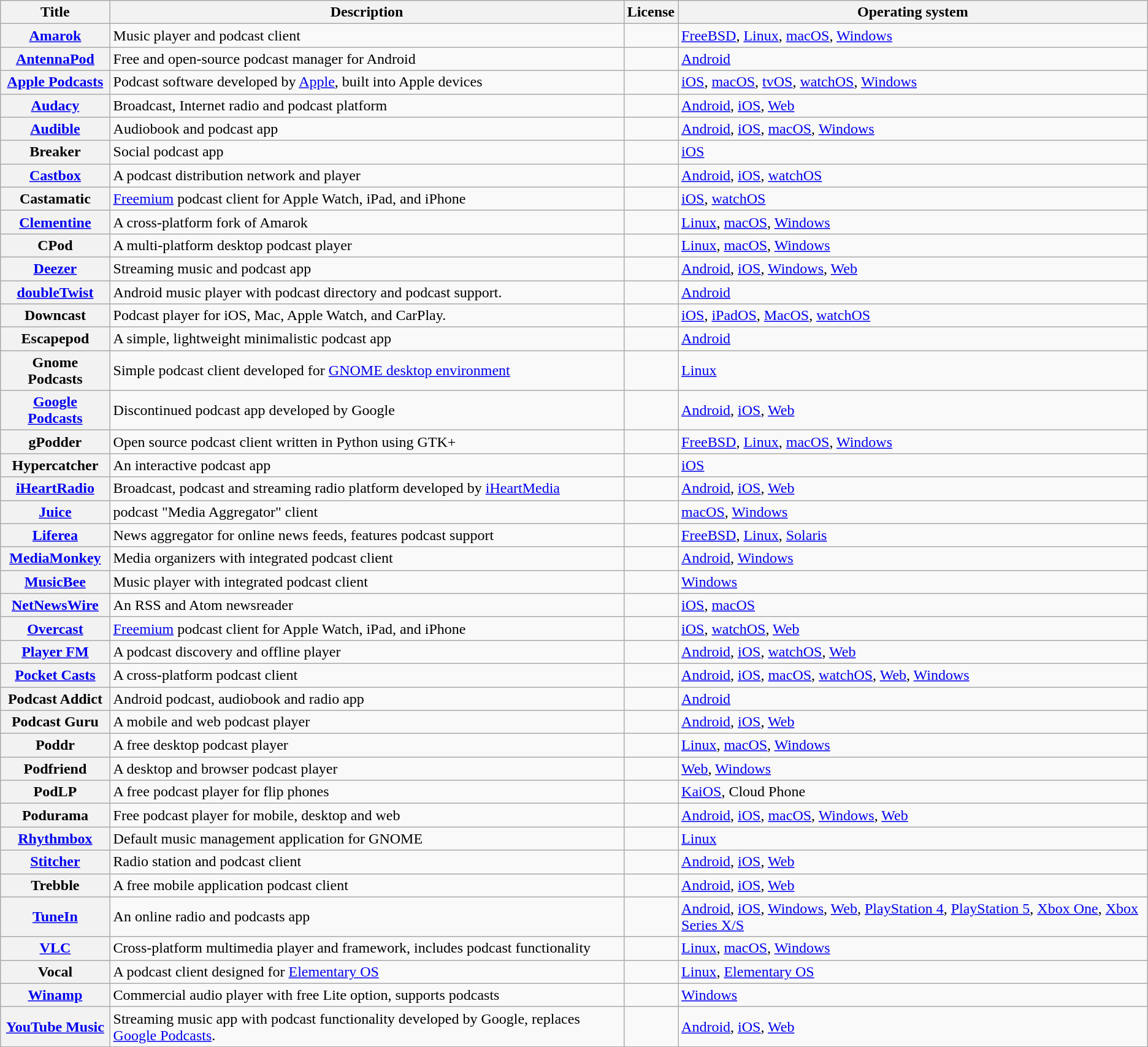<table class="wikitable sortable">
<tr>
<th>Title</th>
<th class="unsortable">Description</th>
<th>License</th>
<th>Operating system</th>
</tr>
<tr>
<th><a href='#'>Amarok</a></th>
<td>Music player and podcast client</td>
<td></td>
<td><a href='#'>FreeBSD</a>, <a href='#'>Linux</a>, <a href='#'>macOS</a>, <a href='#'>Windows</a></td>
</tr>
<tr>
<th><a href='#'>AntennaPod</a></th>
<td>Free and open-source podcast manager for Android</td>
<td></td>
<td><a href='#'>Android</a></td>
</tr>
<tr>
<th><a href='#'>Apple Podcasts</a></th>
<td>Podcast software developed by <a href='#'>Apple</a>, built into Apple devices</td>
<td></td>
<td><a href='#'>iOS</a>, <a href='#'>macOS</a>, <a href='#'>tvOS</a>, <a href='#'>watchOS</a>, <a href='#'>Windows</a></td>
</tr>
<tr>
<th><a href='#'>Audacy</a></th>
<td>Broadcast, Internet radio and podcast platform</td>
<td></td>
<td><a href='#'>Android</a>, <a href='#'>iOS</a>, <a href='#'>Web</a></td>
</tr>
<tr>
<th><a href='#'>Audible</a></th>
<td>Audiobook and podcast app</td>
<td></td>
<td><a href='#'>Android</a>, <a href='#'>iOS</a>, <a href='#'>macOS</a>, <a href='#'>Windows</a></td>
</tr>
<tr>
<th>Breaker</th>
<td>Social podcast app</td>
<td></td>
<td><a href='#'>iOS</a></td>
</tr>
<tr>
<th><a href='#'>Castbox</a></th>
<td>A podcast distribution network and player</td>
<td></td>
<td><a href='#'>Android</a>, <a href='#'>iOS</a>, <a href='#'>watchOS</a></td>
</tr>
<tr>
<th>Castamatic</th>
<td><a href='#'>Freemium</a> podcast client for Apple Watch, iPad, and iPhone</td>
<td></td>
<td><a href='#'>iOS</a>, <a href='#'>watchOS</a></td>
</tr>
<tr>
<th><a href='#'>Clementine</a></th>
<td>A cross-platform fork of Amarok</td>
<td></td>
<td><a href='#'>Linux</a>, <a href='#'>macOS</a>, <a href='#'>Windows</a></td>
</tr>
<tr>
<th>CPod</th>
<td>A multi-platform desktop podcast player</td>
<td></td>
<td><a href='#'>Linux</a>, <a href='#'>macOS</a>, <a href='#'>Windows</a></td>
</tr>
<tr>
<th><a href='#'>Deezer</a></th>
<td>Streaming music and podcast app</td>
<td></td>
<td><a href='#'>Android</a>, <a href='#'>iOS</a>, <a href='#'>Windows</a>, <a href='#'>Web</a></td>
</tr>
<tr>
<th><a href='#'>doubleTwist</a></th>
<td>Android music player with podcast directory and podcast support.</td>
<td></td>
<td><a href='#'>Android</a></td>
</tr>
<tr>
<th>Downcast</th>
<td>Podcast player for iOS, Mac, Apple Watch, and CarPlay.</td>
<td></td>
<td><a href='#'>iOS</a>, <a href='#'>iPadOS</a>, <a href='#'>MacOS</a>, <a href='#'>watchOS</a></td>
</tr>
<tr>
<th>Escapepod</th>
<td>A simple, lightweight minimalistic podcast app</td>
<td></td>
<td><a href='#'>Android</a></td>
</tr>
<tr>
<th>Gnome Podcasts</th>
<td>Simple podcast client developed for <a href='#'>GNOME desktop environment</a></td>
<td></td>
<td><a href='#'>Linux</a></td>
</tr>
<tr>
<th><a href='#'>Google Podcasts</a></th>
<td>Discontinued podcast app developed by Google</td>
<td></td>
<td><a href='#'>Android</a>, <a href='#'>iOS</a>, <a href='#'>Web</a></td>
</tr>
<tr>
<th>gPodder</th>
<td>Open source podcast client written in Python using GTK+</td>
<td></td>
<td><a href='#'>FreeBSD</a>, <a href='#'>Linux</a>, <a href='#'>macOS</a>, <a href='#'>Windows</a></td>
</tr>
<tr>
<th>Hypercatcher</th>
<td>An interactive podcast app</td>
<td></td>
<td><a href='#'>iOS</a></td>
</tr>
<tr>
<th><a href='#'>iHeartRadio</a></th>
<td>Broadcast, podcast and streaming radio platform developed by <a href='#'>iHeartMedia</a></td>
<td></td>
<td><a href='#'>Android</a>, <a href='#'>iOS</a>, <a href='#'>Web</a></td>
</tr>
<tr>
<th><a href='#'>Juice</a></th>
<td>podcast "Media Aggregator" client</td>
<td></td>
<td><a href='#'>macOS</a>, <a href='#'>Windows</a></td>
</tr>
<tr>
<th><a href='#'>Liferea</a></th>
<td>News aggregator for online news feeds, features podcast support</td>
<td></td>
<td><a href='#'>FreeBSD</a>, <a href='#'>Linux</a>, <a href='#'>Solaris</a></td>
</tr>
<tr>
<th><a href='#'>MediaMonkey</a></th>
<td>Media organizers with integrated podcast client</td>
<td></td>
<td><a href='#'>Android</a>, <a href='#'>Windows</a></td>
</tr>
<tr>
<th><a href='#'>MusicBee</a></th>
<td>Music player with integrated podcast client</td>
<td></td>
<td><a href='#'>Windows</a></td>
</tr>
<tr>
<th><a href='#'>NetNewsWire</a></th>
<td>An RSS and Atom newsreader</td>
<td></td>
<td><a href='#'>iOS</a>, <a href='#'>macOS</a></td>
</tr>
<tr>
<th><a href='#'>Overcast</a></th>
<td><a href='#'>Freemium</a> podcast client for Apple Watch, iPad, and iPhone</td>
<td></td>
<td><a href='#'>iOS</a>, <a href='#'>watchOS</a>, <a href='#'>Web</a></td>
</tr>
<tr>
<th><a href='#'>Player FM</a></th>
<td>A podcast discovery and offline player</td>
<td></td>
<td><a href='#'>Android</a>, <a href='#'>iOS</a>, <a href='#'>watchOS</a>, <a href='#'>Web</a></td>
</tr>
<tr>
<th><a href='#'>Pocket Casts</a></th>
<td>A cross-platform podcast client</td>
<td></td>
<td><a href='#'>Android</a>, <a href='#'>iOS</a>, <a href='#'>macOS</a>, <a href='#'>watchOS</a>, <a href='#'>Web</a>, <a href='#'>Windows</a></td>
</tr>
<tr>
<th>Podcast Addict</th>
<td>Android podcast, audiobook and radio app</td>
<td></td>
<td><a href='#'>Android</a></td>
</tr>
<tr>
<th>Podcast Guru</th>
<td>A mobile and web podcast player</td>
<td></td>
<td><a href='#'>Android</a>, <a href='#'>iOS</a>, <a href='#'>Web</a></td>
</tr>
<tr>
<th>Poddr</th>
<td>A free desktop podcast player</td>
<td></td>
<td><a href='#'>Linux</a>, <a href='#'>macOS</a>, <a href='#'>Windows</a></td>
</tr>
<tr>
<th>Podfriend</th>
<td>A desktop and browser podcast player</td>
<td></td>
<td><a href='#'>Web</a>, <a href='#'>Windows</a></td>
</tr>
<tr>
<th>PodLP</th>
<td>A free podcast player for flip phones</td>
<td></td>
<td><a href='#'>KaiOS</a>, Cloud Phone</td>
</tr>
<tr>
<th>Podurama</th>
<td>Free podcast player for mobile, desktop and web</td>
<td></td>
<td><a href='#'>Android</a>, <a href='#'>iOS</a>, <a href='#'>macOS</a>, <a href='#'>Windows</a>, <a href='#'>Web</a></td>
</tr>
<tr>
<th><a href='#'>Rhythmbox</a></th>
<td>Default music management application for GNOME</td>
<td></td>
<td><a href='#'>Linux</a></td>
</tr>
<tr>
<th><a href='#'>Stitcher</a></th>
<td>Radio station and podcast client</td>
<td></td>
<td><a href='#'>Android</a>, <a href='#'>iOS</a>, <a href='#'>Web</a></td>
</tr>
<tr>
<th>Trebble</th>
<td>A free mobile application podcast client</td>
<td></td>
<td><a href='#'>Android</a>, <a href='#'>iOS</a>, <a href='#'>Web</a></td>
</tr>
<tr>
<th><a href='#'>TuneIn</a></th>
<td>An online radio and podcasts app</td>
<td></td>
<td><a href='#'>Android</a>, <a href='#'>iOS</a>, <a href='#'>Windows</a>, <a href='#'>Web</a>, <a href='#'>PlayStation 4</a>, <a href='#'>PlayStation 5</a>, <a href='#'>Xbox One</a>, <a href='#'>Xbox Series X/S</a></td>
</tr>
<tr>
<th><a href='#'>VLC</a></th>
<td>Cross-platform multimedia player and framework, includes podcast functionality</td>
<td></td>
<td><a href='#'>Linux</a>, <a href='#'>macOS</a>, <a href='#'>Windows</a></td>
</tr>
<tr>
<th>Vocal</th>
<td>A podcast client designed for <a href='#'>Elementary OS</a></td>
<td></td>
<td><a href='#'>Linux</a>, <a href='#'>Elementary OS</a></td>
</tr>
<tr>
<th><a href='#'>Winamp</a></th>
<td>Commercial audio player with free Lite option, supports podcasts</td>
<td></td>
<td><a href='#'>Windows</a></td>
</tr>
<tr>
<th><a href='#'>YouTube Music</a></th>
<td>Streaming music app with podcast functionality developed by Google, replaces <a href='#'>Google Podcasts</a>.</td>
<td></td>
<td><a href='#'>Android</a>, <a href='#'>iOS</a>, <a href='#'>Web</a></td>
</tr>
<tr>
</tr>
</table>
